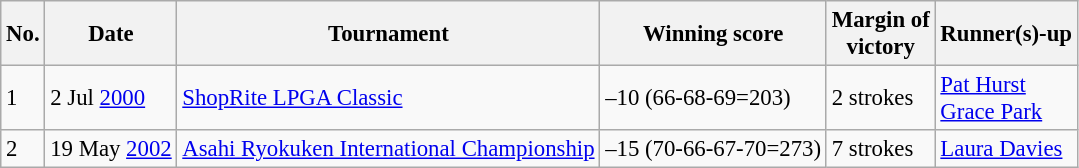<table class="wikitable" style="font-size:95%;">
<tr>
<th>No.</th>
<th>Date</th>
<th>Tournament</th>
<th>Winning score</th>
<th>Margin of<br>victory</th>
<th>Runner(s)-up</th>
</tr>
<tr>
<td>1</td>
<td>2 Jul <a href='#'>2000</a></td>
<td><a href='#'>ShopRite LPGA Classic</a></td>
<td>–10 (66-68-69=203)</td>
<td>2 strokes</td>
<td> <a href='#'>Pat Hurst</a><br> <a href='#'>Grace Park</a></td>
</tr>
<tr>
<td>2</td>
<td>19 May <a href='#'>2002</a></td>
<td><a href='#'>Asahi Ryokuken International Championship</a></td>
<td>–15 (70-66-67-70=273)</td>
<td>7 strokes</td>
<td> <a href='#'>Laura Davies</a></td>
</tr>
</table>
